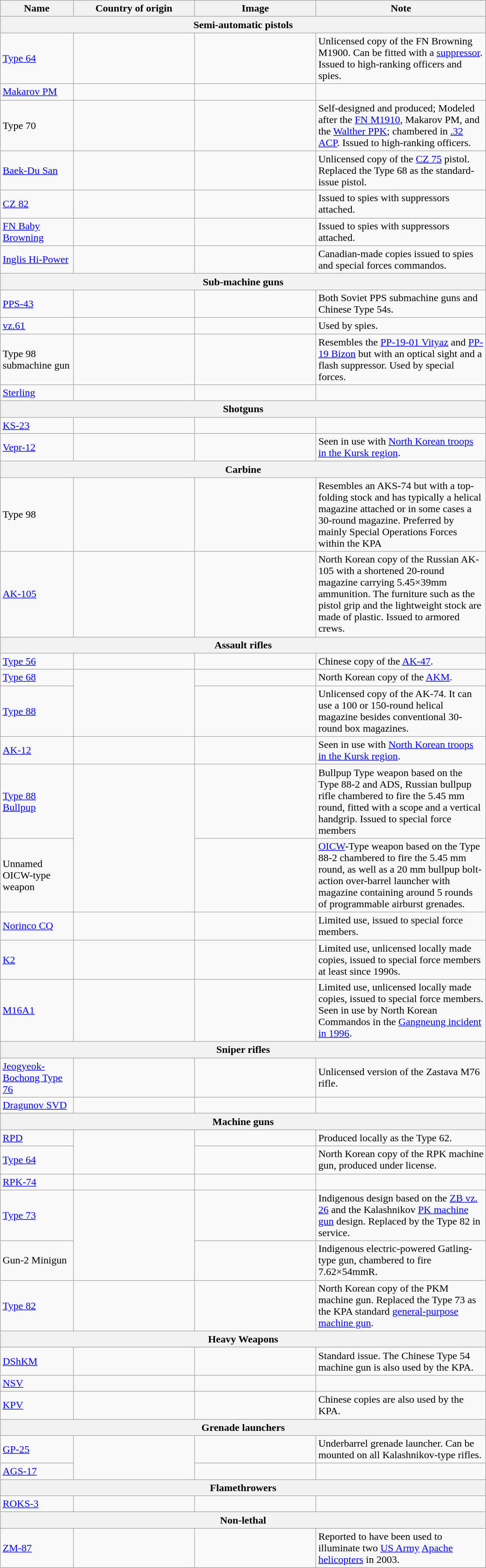<table class="wikitable" style="width:60%;">
<tr>
<th style="width:15%;">Name</th>
<th style="width:25%;">Country of origin</th>
<th style="width:25%;">Image</th>
<th>Note</th>
</tr>
<tr>
<th colspan="4">Semi-automatic pistols</th>
</tr>
<tr>
<td><a href='#'>Type 64</a></td>
<td><br></td>
<td></td>
<td>Unlicensed copy of the FN Browning M1900. Can be fitted with a <a href='#'>suppressor</a>.  Issued to high-ranking officers and spies.</td>
</tr>
<tr>
<td><a href='#'>Makarov PM</a></td>
<td></td>
<td></td>
<td></td>
</tr>
<tr>
<td>Type 70</td>
<td></td>
<td></td>
<td>Self-designed and produced; Modeled after the <a href='#'>FN M1910</a>, Makarov PM, and the <a href='#'>Walther PPK</a>; chambered in <a href='#'>.32 ACP</a>. Issued to high-ranking officers.</td>
</tr>
<tr>
<td><a href='#'>Baek-Du San</a></td>
<td><br></td>
<td></td>
<td>Unlicensed copy of the <a href='#'>CZ 75</a> pistol. Replaced the Type 68 as the standard-issue pistol.</td>
</tr>
<tr>
<td><a href='#'>CZ 82</a></td>
<td></td>
<td></td>
<td>Issued to spies with suppressors attached.</td>
</tr>
<tr>
<td><a href='#'>FN Baby Browning</a></td>
<td></td>
<td></td>
<td>Issued to spies with suppressors attached.</td>
</tr>
<tr>
<td><a href='#'>Inglis Hi-Power</a></td>
<td> <br></td>
<td></td>
<td>Canadian-made copies issued to spies and special forces commandos.</td>
</tr>
<tr>
<th colspan="4">Sub-machine guns</th>
</tr>
<tr>
<td><a href='#'>PPS-43</a></td>
<td><br></td>
<td></td>
<td>Both Soviet PPS submachine guns and Chinese Type 54s.</td>
</tr>
<tr>
<td><a href='#'>vz.61</a></td>
<td></td>
<td></td>
<td>Used by spies.</td>
</tr>
<tr>
<td>Type 98 submachine gun</td>
<td><br></td>
<td></td>
<td>Resembles the <a href='#'>PP-19-01 Vityaz</a> and <a href='#'>PP-19 Bizon</a> but with an optical sight and a flash suppressor. Used by special forces.</td>
</tr>
<tr>
<td><a href='#'>Sterling</a></td>
<td></td>
<td></td>
<td></td>
</tr>
<tr>
<th colspan="4">Shotguns</th>
</tr>
<tr>
<td><a href='#'>KS-23</a></td>
<td></td>
<td></td>
<td></td>
</tr>
<tr>
<td><a href='#'>Vepr-12</a></td>
<td></td>
<td></td>
<td>Seen in use with <a href='#'>North Korean troops in the Kursk region</a>.</td>
</tr>
<tr>
<th colspan="4">Carbine</th>
</tr>
<tr>
<td>Type 98</td>
<td></td>
<td></td>
<td>Resembles an AKS-74 but with a top-folding stock and has typically a helical magazine attached or in some cases a 30-round magazine. Preferred by mainly Special Operations Forces within the KPA</td>
</tr>
<tr>
<td><a href='#'>AK-105</a></td>
<td><br></td>
<td></td>
<td>North Korean copy of the Russian AK-105 with a shortened 20-round magazine carrying 5.45×39mm ammunition. The furniture such as the pistol grip and the lightweight stock are made of plastic. Issued to armored crews.</td>
</tr>
<tr>
<th colspan="4">Assault rifles</th>
</tr>
<tr>
<td><a href='#'>Type 56</a></td>
<td></td>
<td></td>
<td>Chinese copy of the <a href='#'>AK-47</a>.</td>
</tr>
<tr>
<td><a href='#'>Type 68</a></td>
<td rowspan="2"></td>
<td></td>
<td>North Korean copy of the <a href='#'>AKM</a>.</td>
</tr>
<tr>
<td><a href='#'>Type 88</a></td>
<td><br></td>
<td>Unlicensed copy of the AK-74. It can use a 100 or 150-round helical magazine besides conventional 30-round box magazines.</td>
</tr>
<tr>
<td><a href='#'>AK-12</a></td>
<td></td>
<td></td>
<td>Seen in use with <a href='#'>North Korean troops in the Kursk region</a>.</td>
</tr>
<tr>
<td><a href='#'>Type 88 Bullpup</a></td>
<td rowspan="2"></td>
<td></td>
<td>Bullpup Type weapon based on the Type 88-2 and ADS, Russian bullpup rifle chambered to fire the 5.45 mm round, fitted with a scope and a vertical handgrip. Issued to special force members</td>
</tr>
<tr>
<td>Unnamed OICW-type weapon</td>
<td></td>
<td><a href='#'>OICW</a>-Type weapon based on the Type 88-2 chambered to fire the 5.45 mm round, as well as a 20 mm bullpup bolt-action over-barrel launcher with magazine containing around 5 rounds of programmable airburst grenades.</td>
</tr>
<tr>
<td><a href='#'>Norinco CQ</a></td>
<td></td>
<td>  </td>
<td>Limited use, issued to special force members.</td>
</tr>
<tr>
<td><a href='#'>K2</a></td>
<td></td>
<td></td>
<td>Limited use, unlicensed locally made copies, issued to special force members at least since 1990s.</td>
</tr>
<tr>
<td><a href='#'>M16A1</a></td>
<td></td>
<td></td>
<td>Limited use, unlicensed locally made copies, issued to special force members. Seen in use by North Korean Commandos in the <a href='#'>Gangneung incident in 1996</a>.</td>
</tr>
<tr>
<th colspan="4">Sniper rifles</th>
</tr>
<tr>
<td><a href='#'>Jeogyeok-Bochong Type 76</a></td>
<td></td>
<td></td>
<td>Unlicensed version of the Zastava M76 rifle.</td>
</tr>
<tr>
<td><a href='#'>Dragunov SVD</a></td>
<td></td>
<td></td>
<td></td>
</tr>
<tr>
<th colspan="4">Machine guns</th>
</tr>
<tr>
<td><a href='#'>RPD</a></td>
<td rowspan="2"> <br></td>
<td></td>
<td>Produced locally as the Type 62.</td>
</tr>
<tr>
<td><a href='#'>Type 64</a></td>
<td></td>
<td>North Korean copy of the RPK machine gun, produced under license.</td>
</tr>
<tr>
<td><a href='#'>RPK-74</a></td>
<td></td>
<td></td>
<td></td>
</tr>
<tr>
<td><a href='#'>Type 73</a></td>
<td rowspan="2"></td>
<td></td>
<td>Indigenous design based on the <a href='#'>ZB vz. 26</a> and the Kalashnikov <a href='#'>PK machine gun</a> design. Replaced by the Type 82 in service.</td>
</tr>
<tr>
<td>Gun-2 Minigun</td>
<td></td>
<td>Indigenous electric-powered Gatling-type gun, chambered to fire 7.62×54mmR.</td>
</tr>
<tr>
<td><a href='#'>Type 82</a></td>
<td><br></td>
<td></td>
<td>North Korean copy of the PKM machine gun. Replaced the Type 73 as the KPA standard <a href='#'>general-purpose machine gun</a>.</td>
</tr>
<tr>
<th colspan="4">Heavy Weapons</th>
</tr>
<tr>
<td><a href='#'>DShKM</a></td>
<td><br></td>
<td></td>
<td>Standard issue. The Chinese Type 54 machine gun is also used by the KPA.</td>
</tr>
<tr>
<td><a href='#'>NSV</a></td>
<td></td>
<td></td>
<td></td>
</tr>
<tr>
<td><a href='#'>KPV</a></td>
<td> <br></td>
<td></td>
<td>Chinese copies are also used by the KPA.</td>
</tr>
<tr>
<th colspan="4">Grenade launchers</th>
</tr>
<tr>
<td><a href='#'>GP-25</a></td>
<td rowspan="2"></td>
<td></td>
<td>Underbarrel grenade launcher. Can be mounted on all Kalashnikov-type rifles.</td>
</tr>
<tr>
<td><a href='#'>AGS-17</a></td>
<td></td>
<td></td>
</tr>
<tr>
<th colspan="4">Flamethrowers</th>
</tr>
<tr>
<td><a href='#'>ROKS-3</a></td>
<td></td>
<td></td>
<td></td>
</tr>
<tr>
<th colspan="4">Non-lethal</th>
</tr>
<tr>
<td><a href='#'>ZM-87</a></td>
<td></td>
<td></td>
<td>Reported to have been used to illuminate two <a href='#'>US Army</a> <a href='#'>Apache helicopters</a> in 2003.</td>
</tr>
</table>
